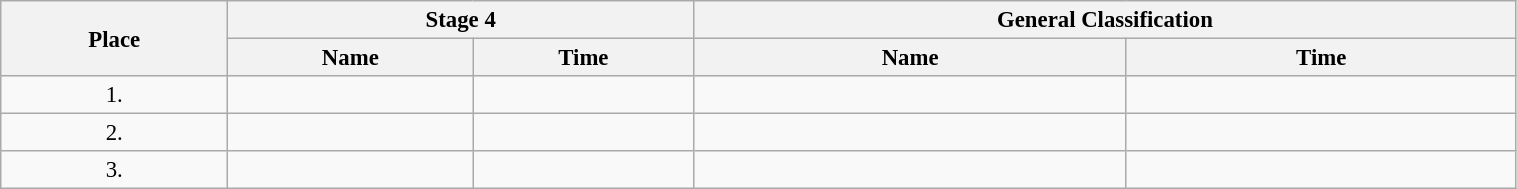<table class=wikitable style="font-size:95%" width="80%">
<tr>
<th rowspan="2">Place</th>
<th colspan="2">Stage 4</th>
<th colspan="2">General Classification</th>
</tr>
<tr>
<th>Name</th>
<th>Time</th>
<th>Name</th>
<th>Time</th>
</tr>
<tr>
<td align="center">1.</td>
<td></td>
<td></td>
<td></td>
<td></td>
</tr>
<tr>
<td align="center">2.</td>
<td></td>
<td></td>
<td></td>
<td></td>
</tr>
<tr>
<td align="center">3.</td>
<td></td>
<td></td>
<td></td>
<td></td>
</tr>
</table>
